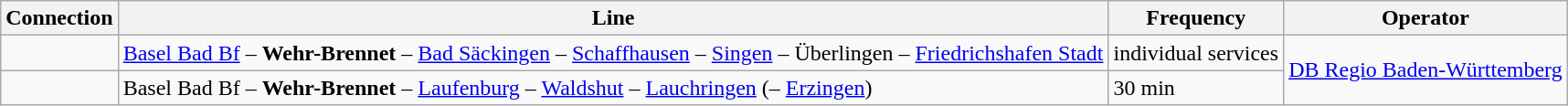<table class="wikitable">
<tr>
<th>Connection</th>
<th>Line</th>
<th>Frequency</th>
<th>Operator</th>
</tr>
<tr>
<td align="center"></td>
<td><a href='#'>Basel Bad Bf</a> – <strong>Wehr-Brennet</strong> – <a href='#'>Bad Säckingen</a> – <a href='#'>Schaffhausen</a> – <a href='#'>Singen</a> – Überlingen – <a href='#'>Friedrichshafen Stadt</a></td>
<td>individual services</td>
<td rowspan="2"><a href='#'>DB Regio Baden-Württemberg</a></td>
</tr>
<tr>
<td align="center"></td>
<td>Basel Bad Bf – <strong>Wehr-Brennet</strong> – <a href='#'>Laufenburg</a> – <a href='#'>Waldshut</a> – <a href='#'>Lauchringen</a> (– <a href='#'>Erzingen</a>)</td>
<td>30 min</td>
</tr>
</table>
